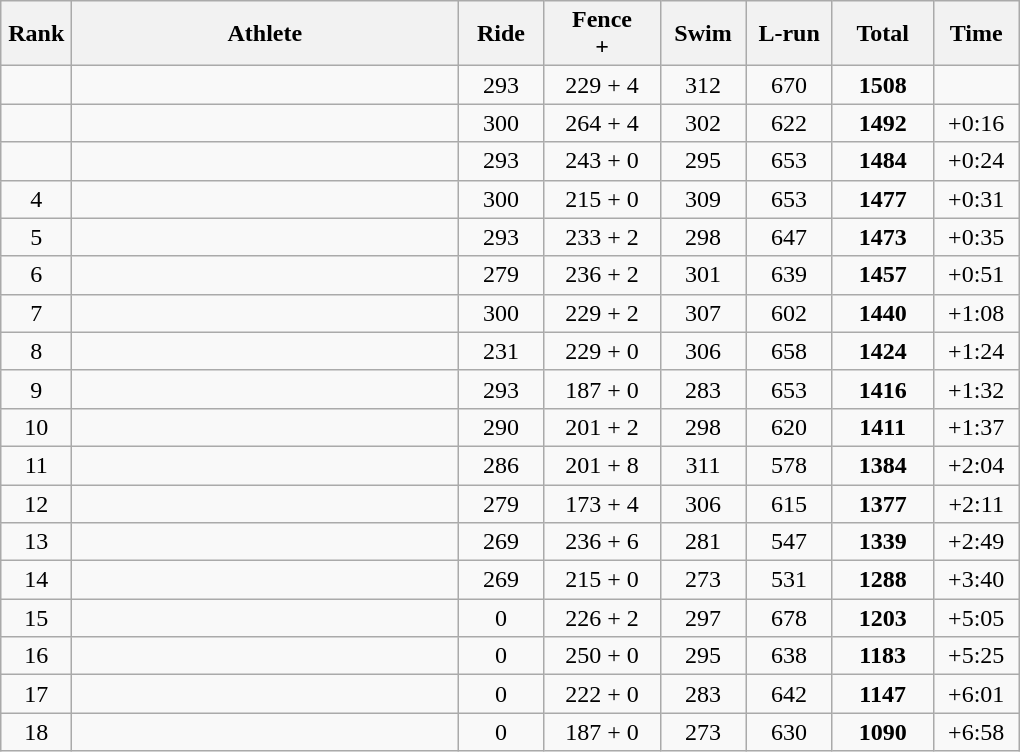<table class=wikitable style="text-align:center">
<tr>
<th width=40>Rank</th>
<th width=250>Athlete</th>
<th width=50>Ride</th>
<th width=70>Fence<br>+</th>
<th width=50>Swim</th>
<th width=50>L-run</th>
<th width=60>Total</th>
<th width=50>Time</th>
</tr>
<tr>
<td></td>
<td align=left></td>
<td>293</td>
<td>229 + 4</td>
<td>312</td>
<td>670</td>
<td><strong>1508</strong></td>
<td></td>
</tr>
<tr>
<td></td>
<td align=left></td>
<td>300</td>
<td>264 + 4</td>
<td>302</td>
<td>622</td>
<td><strong>1492</strong></td>
<td>+0:16</td>
</tr>
<tr>
<td></td>
<td align=left></td>
<td>293</td>
<td>243 + 0</td>
<td>295</td>
<td>653</td>
<td><strong>1484</strong></td>
<td>+0:24</td>
</tr>
<tr>
<td>4</td>
<td align=left></td>
<td>300</td>
<td>215 + 0</td>
<td>309</td>
<td>653</td>
<td><strong>1477</strong></td>
<td>+0:31</td>
</tr>
<tr>
<td>5</td>
<td align=left></td>
<td>293</td>
<td>233 + 2</td>
<td>298</td>
<td>647</td>
<td><strong>1473</strong></td>
<td>+0:35</td>
</tr>
<tr>
<td>6</td>
<td align=left></td>
<td>279</td>
<td>236 + 2</td>
<td>301</td>
<td>639</td>
<td><strong>1457</strong></td>
<td>+0:51</td>
</tr>
<tr>
<td>7</td>
<td align=left></td>
<td>300</td>
<td>229 + 2</td>
<td>307</td>
<td>602</td>
<td><strong>1440</strong></td>
<td>+1:08</td>
</tr>
<tr>
<td>8</td>
<td align=left></td>
<td>231</td>
<td>229 + 0</td>
<td>306</td>
<td>658</td>
<td><strong>1424</strong></td>
<td>+1:24</td>
</tr>
<tr>
<td>9</td>
<td align=left></td>
<td>293</td>
<td>187 + 0</td>
<td>283</td>
<td>653</td>
<td><strong>1416</strong></td>
<td>+1:32</td>
</tr>
<tr>
<td>10</td>
<td align=left></td>
<td>290</td>
<td>201 + 2</td>
<td>298</td>
<td>620</td>
<td><strong>1411</strong></td>
<td>+1:37</td>
</tr>
<tr>
<td>11</td>
<td align=left></td>
<td>286</td>
<td>201 + 8</td>
<td>311</td>
<td>578</td>
<td><strong>1384</strong></td>
<td>+2:04</td>
</tr>
<tr>
<td>12</td>
<td align=left></td>
<td>279</td>
<td>173 + 4</td>
<td>306</td>
<td>615</td>
<td><strong>1377</strong></td>
<td>+2:11</td>
</tr>
<tr>
<td>13</td>
<td align=left></td>
<td>269</td>
<td>236 + 6</td>
<td>281</td>
<td>547</td>
<td><strong>1339</strong></td>
<td>+2:49</td>
</tr>
<tr>
<td>14</td>
<td align=left></td>
<td>269</td>
<td>215 + 0</td>
<td>273</td>
<td>531</td>
<td><strong>1288</strong></td>
<td>+3:40</td>
</tr>
<tr>
<td>15</td>
<td align=left></td>
<td>0</td>
<td>226 + 2</td>
<td>297</td>
<td>678</td>
<td><strong>1203</strong></td>
<td>+5:05</td>
</tr>
<tr>
<td>16</td>
<td align=left></td>
<td>0</td>
<td>250 + 0</td>
<td>295</td>
<td>638</td>
<td><strong>1183</strong></td>
<td>+5:25</td>
</tr>
<tr>
<td>17</td>
<td align=left></td>
<td>0</td>
<td>222 + 0</td>
<td>283</td>
<td>642</td>
<td><strong>1147</strong></td>
<td>+6:01</td>
</tr>
<tr>
<td>18</td>
<td align=left></td>
<td>0</td>
<td>187 + 0</td>
<td>273</td>
<td>630</td>
<td><strong>1090</strong></td>
<td>+6:58</td>
</tr>
</table>
